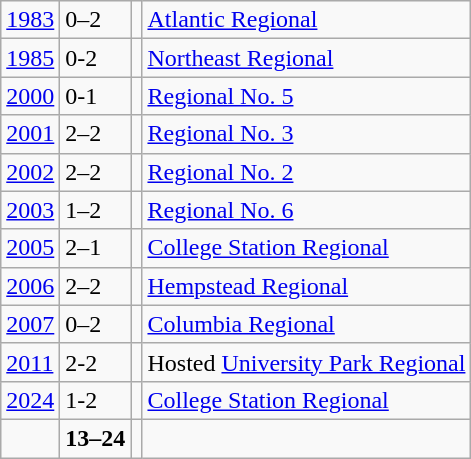<table class="wikitable">
<tr>
<td><a href='#'>1983</a></td>
<td>0–2</td>
<td></td>
<td><a href='#'>Atlantic Regional</a></td>
</tr>
<tr>
<td><a href='#'>1985</a></td>
<td>0-2</td>
<td></td>
<td><a href='#'>Northeast Regional</a></td>
</tr>
<tr>
<td><a href='#'>2000</a></td>
<td>0-1</td>
<td></td>
<td><a href='#'>Regional No. 5</a></td>
</tr>
<tr>
<td><a href='#'>2001</a></td>
<td>2–2</td>
<td></td>
<td><a href='#'>Regional No. 3</a></td>
</tr>
<tr>
<td><a href='#'>2002</a></td>
<td>2–2</td>
<td></td>
<td><a href='#'>Regional No. 2</a></td>
</tr>
<tr>
<td><a href='#'>2003</a></td>
<td>1–2</td>
<td></td>
<td><a href='#'>Regional No. 6</a></td>
</tr>
<tr>
<td><a href='#'>2005</a></td>
<td>2–1</td>
<td></td>
<td><a href='#'>College Station Regional</a></td>
</tr>
<tr>
<td><a href='#'>2006</a></td>
<td>2–2</td>
<td></td>
<td><a href='#'>Hempstead Regional</a></td>
</tr>
<tr>
<td><a href='#'>2007</a></td>
<td>0–2</td>
<td></td>
<td><a href='#'>Columbia Regional</a></td>
</tr>
<tr>
<td><a href='#'>2011</a></td>
<td>2-2</td>
<td></td>
<td>Hosted <a href='#'>University Park Regional</a></td>
</tr>
<tr>
<td><a href='#'>2024</a></td>
<td>1-2</td>
<td></td>
<td><a href='#'>College Station Regional</a></td>
</tr>
<tr>
<td></td>
<td><strong>13–24</strong></td>
<td><strong></strong></td>
<td></td>
</tr>
</table>
